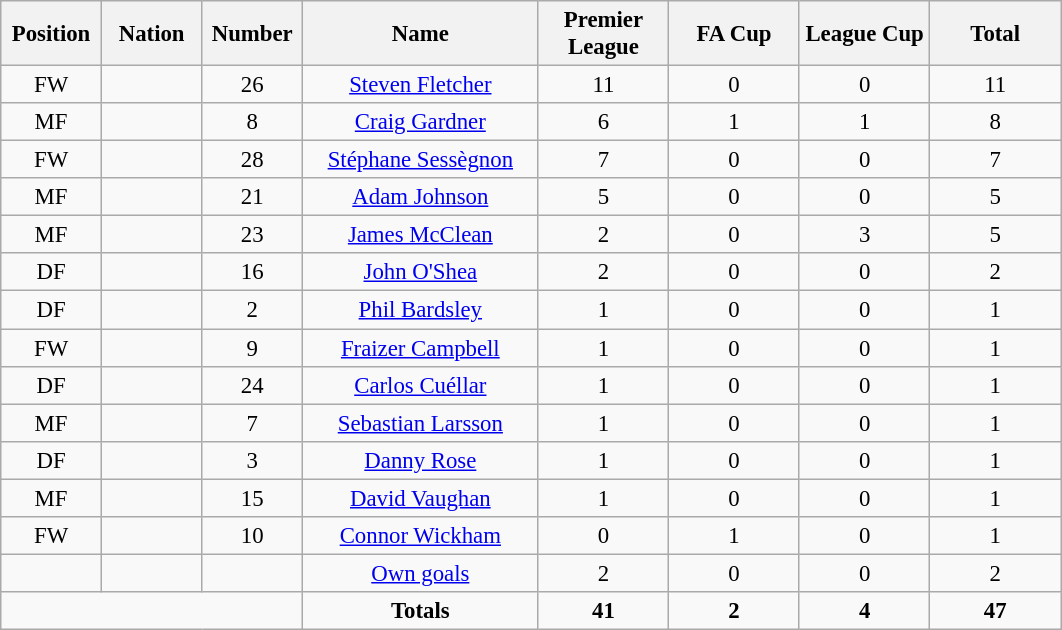<table class="wikitable" style="font-size: 95%; text-align: center;">
<tr>
<th width=60>Position</th>
<th width=60>Nation</th>
<th width=60>Number</th>
<th width=150>Name</th>
<th width=80>Premier League</th>
<th width=80>FA Cup</th>
<th width=80>League Cup</th>
<th width=80>Total</th>
</tr>
<tr>
<td>FW</td>
<td></td>
<td>26</td>
<td><a href='#'>Steven Fletcher</a></td>
<td>11</td>
<td>0</td>
<td>0</td>
<td>11</td>
</tr>
<tr>
<td>MF</td>
<td></td>
<td>8</td>
<td><a href='#'>Craig Gardner</a></td>
<td>6</td>
<td>1</td>
<td>1</td>
<td>8</td>
</tr>
<tr>
<td>FW</td>
<td></td>
<td>28</td>
<td><a href='#'>Stéphane Sessègnon</a></td>
<td>7</td>
<td>0</td>
<td>0</td>
<td>7</td>
</tr>
<tr>
<td>MF</td>
<td></td>
<td>21</td>
<td><a href='#'>Adam Johnson</a></td>
<td>5</td>
<td>0</td>
<td>0</td>
<td>5</td>
</tr>
<tr>
<td>MF</td>
<td></td>
<td>23</td>
<td><a href='#'>James McClean</a></td>
<td>2</td>
<td>0</td>
<td>3</td>
<td>5</td>
</tr>
<tr>
<td>DF</td>
<td></td>
<td>16</td>
<td><a href='#'>John O'Shea</a></td>
<td>2</td>
<td>0</td>
<td>0</td>
<td>2</td>
</tr>
<tr>
<td>DF</td>
<td></td>
<td>2</td>
<td><a href='#'>Phil Bardsley</a></td>
<td>1</td>
<td>0</td>
<td>0</td>
<td>1</td>
</tr>
<tr>
<td>FW</td>
<td></td>
<td>9</td>
<td><a href='#'>Fraizer Campbell</a></td>
<td>1</td>
<td>0</td>
<td>0</td>
<td>1</td>
</tr>
<tr>
<td>DF</td>
<td></td>
<td>24</td>
<td><a href='#'>Carlos Cuéllar</a></td>
<td>1</td>
<td>0</td>
<td>0</td>
<td>1</td>
</tr>
<tr>
<td>MF</td>
<td></td>
<td>7</td>
<td><a href='#'>Sebastian Larsson</a></td>
<td>1</td>
<td>0</td>
<td>0</td>
<td>1</td>
</tr>
<tr>
<td>DF</td>
<td></td>
<td>3</td>
<td><a href='#'>Danny Rose</a></td>
<td>1</td>
<td>0</td>
<td>0</td>
<td>1</td>
</tr>
<tr>
<td>MF</td>
<td></td>
<td>15</td>
<td><a href='#'>David Vaughan</a></td>
<td>1</td>
<td>0</td>
<td>0</td>
<td>1</td>
</tr>
<tr>
<td>FW</td>
<td></td>
<td>10</td>
<td><a href='#'>Connor Wickham</a></td>
<td>0</td>
<td>1</td>
<td>0</td>
<td>1</td>
</tr>
<tr>
<td></td>
<td></td>
<td></td>
<td><a href='#'>Own goals</a></td>
<td>2</td>
<td>0</td>
<td>0</td>
<td>2</td>
</tr>
<tr>
<td colspan="3"></td>
<td><strong>Totals</strong></td>
<td><strong>41</strong></td>
<td><strong>2</strong></td>
<td><strong>4</strong></td>
<td><strong>47</strong></td>
</tr>
</table>
